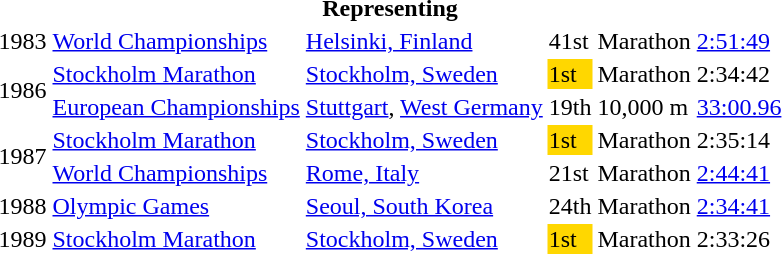<table>
<tr>
<th colspan="6">Representing </th>
</tr>
<tr>
<td>1983</td>
<td><a href='#'>World Championships</a></td>
<td><a href='#'>Helsinki, Finland</a></td>
<td>41st</td>
<td>Marathon</td>
<td><a href='#'>2:51:49</a></td>
</tr>
<tr>
<td rowspan=2>1986</td>
<td><a href='#'>Stockholm Marathon</a></td>
<td><a href='#'>Stockholm, Sweden</a></td>
<td bgcolor="gold">1st</td>
<td>Marathon</td>
<td>2:34:42</td>
</tr>
<tr>
<td><a href='#'>European Championships</a></td>
<td><a href='#'>Stuttgart</a>, <a href='#'>West Germany</a></td>
<td>19th</td>
<td>10,000 m</td>
<td><a href='#'>33:00.96</a></td>
</tr>
<tr>
<td rowspan=2>1987</td>
<td><a href='#'>Stockholm Marathon</a></td>
<td><a href='#'>Stockholm, Sweden</a></td>
<td bgcolor="gold">1st</td>
<td>Marathon</td>
<td>2:35:14</td>
</tr>
<tr>
<td><a href='#'>World Championships</a></td>
<td><a href='#'>Rome, Italy</a></td>
<td>21st</td>
<td>Marathon</td>
<td><a href='#'>2:44:41</a></td>
</tr>
<tr>
<td>1988</td>
<td><a href='#'>Olympic Games</a></td>
<td><a href='#'>Seoul, South Korea</a></td>
<td>24th</td>
<td>Marathon</td>
<td><a href='#'>2:34:41</a></td>
</tr>
<tr>
<td>1989</td>
<td><a href='#'>Stockholm Marathon</a></td>
<td><a href='#'>Stockholm, Sweden</a></td>
<td bgcolor="gold">1st</td>
<td>Marathon</td>
<td>2:33:26</td>
</tr>
</table>
